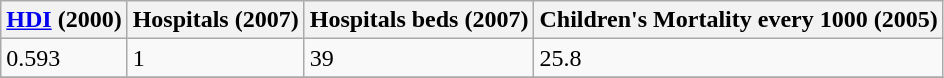<table class="wikitable" border="1">
<tr>
<th><a href='#'>HDI</a> (2000)</th>
<th>Hospitals (2007)</th>
<th>Hospitals beds (2007)</th>
<th>Children's Mortality every 1000 (2005)</th>
</tr>
<tr>
<td>0.593</td>
<td>1</td>
<td>39</td>
<td>25.8</td>
</tr>
<tr>
</tr>
</table>
